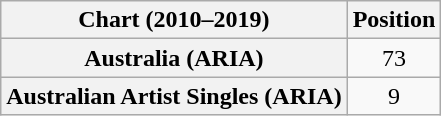<table class="wikitable sortable plainrowheaders" style="text-align:center">
<tr>
<th scope="col">Chart (2010–2019)</th>
<th scope="col">Position</th>
</tr>
<tr>
<th scope="row">Australia (ARIA)</th>
<td>73</td>
</tr>
<tr>
<th scope="row">Australian Artist Singles (ARIA)</th>
<td>9</td>
</tr>
</table>
